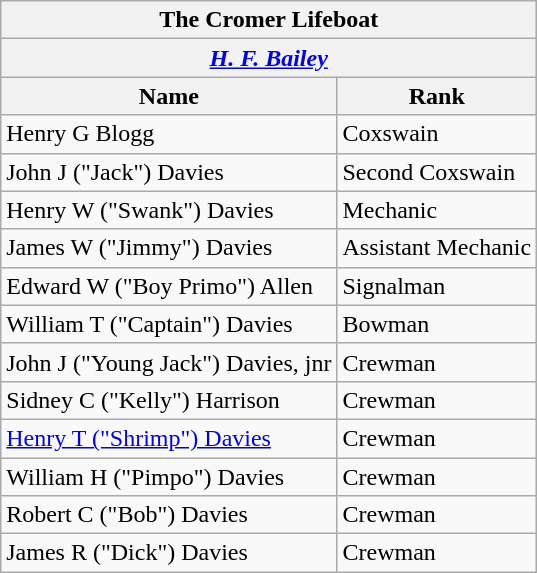<table class="wikitable">
<tr>
<th colspan="3">The Cromer Lifeboat</th>
</tr>
<tr>
<th colspan="3"><a href='#'><em>H. F. Bailey</em></a></th>
</tr>
<tr>
<th>Name</th>
<th>Rank</th>
</tr>
<tr>
<td>Henry G Blogg</td>
<td>Coxswain</td>
</tr>
<tr>
<td>John J ("Jack") Davies</td>
<td>Second Coxswain</td>
</tr>
<tr>
<td>Henry W ("Swank") Davies</td>
<td>Mechanic</td>
</tr>
<tr>
<td>James W ("Jimmy") Davies</td>
<td>Assistant Mechanic</td>
</tr>
<tr>
<td>Edward W ("Boy Primo") Allen</td>
<td>Signalman</td>
</tr>
<tr>
<td>William T ("Captain") Davies</td>
<td>Bowman</td>
</tr>
<tr>
<td>John J ("Young Jack") Davies, jnr</td>
<td>Crewman</td>
</tr>
<tr>
<td>Sidney C ("Kelly") Harrison</td>
<td>Crewman</td>
</tr>
<tr>
<td><a href='#'>Henry T ("Shrimp") Davies</a></td>
<td>Crewman</td>
</tr>
<tr>
<td>William H ("Pimpo") Davies</td>
<td>Crewman</td>
</tr>
<tr>
<td>Robert C ("Bob") Davies</td>
<td>Crewman</td>
</tr>
<tr>
<td>James R ("Dick") Davies</td>
<td>Crewman</td>
</tr>
</table>
